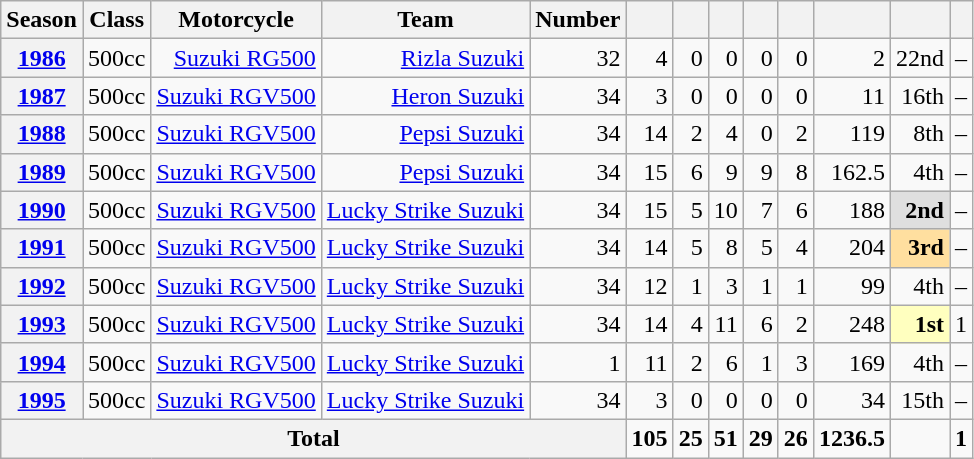<table class="wikitable" style="text-align:right">
<tr>
<th>Season</th>
<th>Class</th>
<th>Motorcycle</th>
<th>Team</th>
<th>Number</th>
<th></th>
<th></th>
<th></th>
<th></th>
<th></th>
<th></th>
<th></th>
<th></th>
</tr>
<tr>
<th><a href='#'>1986</a></th>
<td>500cc</td>
<td><a href='#'>Suzuki RG500</a></td>
<td><a href='#'>Rizla Suzuki</a></td>
<td>32</td>
<td>4</td>
<td>0</td>
<td>0</td>
<td>0</td>
<td>0</td>
<td>2</td>
<td>22nd</td>
<td>–</td>
</tr>
<tr>
<th><a href='#'>1987</a></th>
<td>500cc</td>
<td><a href='#'>Suzuki RGV500</a></td>
<td><a href='#'>Heron Suzuki</a></td>
<td>34</td>
<td>3</td>
<td>0</td>
<td>0</td>
<td>0</td>
<td>0</td>
<td>11</td>
<td>16th</td>
<td>–</td>
</tr>
<tr>
<th><a href='#'>1988</a></th>
<td>500cc</td>
<td><a href='#'>Suzuki RGV500</a></td>
<td><a href='#'>Pepsi Suzuki</a></td>
<td>34</td>
<td>14</td>
<td>2</td>
<td>4</td>
<td>0</td>
<td>2</td>
<td>119</td>
<td>8th</td>
<td>–</td>
</tr>
<tr>
<th><a href='#'>1989</a></th>
<td>500cc</td>
<td><a href='#'>Suzuki RGV500</a></td>
<td><a href='#'>Pepsi Suzuki</a></td>
<td>34</td>
<td>15</td>
<td>6</td>
<td>9</td>
<td>9</td>
<td>8</td>
<td>162.5</td>
<td>4th</td>
<td>–</td>
</tr>
<tr>
<th><a href='#'>1990</a></th>
<td>500cc</td>
<td><a href='#'>Suzuki RGV500</a></td>
<td><a href='#'>Lucky Strike Suzuki</a></td>
<td>34</td>
<td>15</td>
<td>5</td>
<td>10</td>
<td>7</td>
<td>6</td>
<td>188</td>
<td style="background:#dfdfdf;"><strong>2nd</strong></td>
<td>–</td>
</tr>
<tr>
<th><a href='#'>1991</a></th>
<td>500cc</td>
<td><a href='#'>Suzuki RGV500</a></td>
<td><a href='#'>Lucky Strike Suzuki</a></td>
<td>34</td>
<td>14</td>
<td>5</td>
<td>8</td>
<td>5</td>
<td>4</td>
<td>204</td>
<td style="background:#ffdf9f;"><strong>3rd</strong></td>
<td>–</td>
</tr>
<tr>
<th><a href='#'>1992</a></th>
<td>500cc</td>
<td><a href='#'>Suzuki RGV500</a></td>
<td><a href='#'>Lucky Strike Suzuki</a></td>
<td>34</td>
<td>12</td>
<td>1</td>
<td>3</td>
<td>1</td>
<td>1</td>
<td>99</td>
<td>4th</td>
<td>–</td>
</tr>
<tr>
<th><a href='#'>1993</a></th>
<td>500cc</td>
<td><a href='#'>Suzuki RGV500</a></td>
<td><a href='#'>Lucky Strike Suzuki</a></td>
<td>34</td>
<td>14</td>
<td>4</td>
<td>11</td>
<td>6</td>
<td>2</td>
<td>248</td>
<td style="background:#ffffbf;"><strong>1st</strong></td>
<td>1</td>
</tr>
<tr>
<th><a href='#'>1994</a></th>
<td>500cc</td>
<td><a href='#'>Suzuki RGV500</a></td>
<td><a href='#'>Lucky Strike Suzuki</a></td>
<td>1</td>
<td>11</td>
<td>2</td>
<td>6</td>
<td>1</td>
<td>3</td>
<td>169</td>
<td>4th</td>
<td>–</td>
</tr>
<tr>
<th><a href='#'>1995</a></th>
<td>500cc</td>
<td><a href='#'>Suzuki RGV500</a></td>
<td><a href='#'>Lucky Strike Suzuki</a></td>
<td>34</td>
<td>3</td>
<td>0</td>
<td>0</td>
<td>0</td>
<td>0</td>
<td>34</td>
<td>15th</td>
<td>–</td>
</tr>
<tr>
<th colspan=5>Total</th>
<td><strong>105</strong></td>
<td><strong>25</strong></td>
<td><strong>51</strong></td>
<td><strong>29</strong></td>
<td><strong>26</strong></td>
<td><strong>1236.5</strong></td>
<td></td>
<td><strong>1</strong></td>
</tr>
</table>
